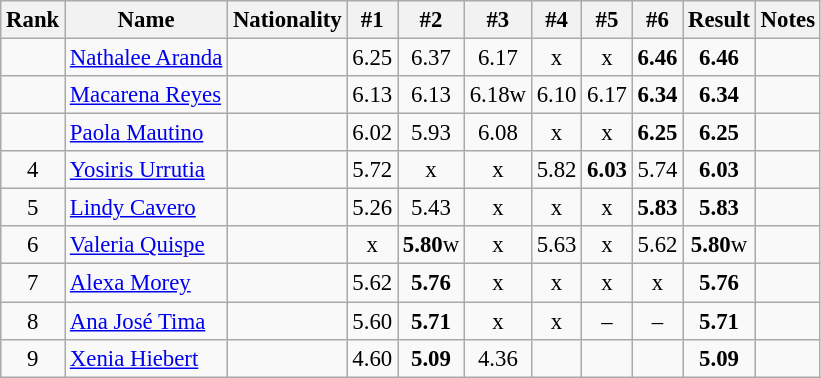<table class="wikitable sortable" style="text-align:center;font-size:95%">
<tr>
<th>Rank</th>
<th>Name</th>
<th>Nationality</th>
<th>#1</th>
<th>#2</th>
<th>#3</th>
<th>#4</th>
<th>#5</th>
<th>#6</th>
<th>Result</th>
<th>Notes</th>
</tr>
<tr>
<td></td>
<td align=left><a href='#'>Nathalee Aranda</a></td>
<td align=left></td>
<td>6.25</td>
<td>6.37</td>
<td>6.17</td>
<td>x</td>
<td>x</td>
<td><strong>6.46</strong></td>
<td><strong>6.46</strong></td>
<td></td>
</tr>
<tr>
<td></td>
<td align=left><a href='#'>Macarena Reyes</a></td>
<td align=left></td>
<td>6.13</td>
<td>6.13</td>
<td>6.18w</td>
<td>6.10</td>
<td>6.17</td>
<td><strong>6.34</strong></td>
<td><strong>6.34</strong></td>
<td></td>
</tr>
<tr>
<td></td>
<td align=left><a href='#'>Paola Mautino</a></td>
<td align=left></td>
<td>6.02</td>
<td>5.93</td>
<td>6.08</td>
<td>x</td>
<td>x</td>
<td><strong>6.25</strong></td>
<td><strong>6.25</strong></td>
<td></td>
</tr>
<tr>
<td>4</td>
<td align=left><a href='#'>Yosiris Urrutia</a></td>
<td align=left></td>
<td>5.72</td>
<td>x</td>
<td>x</td>
<td>5.82</td>
<td><strong>6.03</strong></td>
<td>5.74</td>
<td><strong>6.03</strong></td>
<td></td>
</tr>
<tr>
<td>5</td>
<td align=left><a href='#'>Lindy Cavero</a></td>
<td align=left></td>
<td>5.26</td>
<td>5.43</td>
<td>x</td>
<td>x</td>
<td>x</td>
<td><strong>5.83</strong></td>
<td><strong>5.83</strong></td>
<td></td>
</tr>
<tr>
<td>6</td>
<td align=left><a href='#'>Valeria Quispe</a></td>
<td align=left></td>
<td>x</td>
<td><strong>5.80</strong>w</td>
<td>x</td>
<td>5.63</td>
<td>x</td>
<td>5.62</td>
<td><strong>5.80</strong>w</td>
<td></td>
</tr>
<tr>
<td>7</td>
<td align=left><a href='#'>Alexa Morey</a></td>
<td align=left></td>
<td>5.62</td>
<td><strong>5.76</strong></td>
<td>x</td>
<td>x</td>
<td>x</td>
<td>x</td>
<td><strong>5.76</strong></td>
<td></td>
</tr>
<tr>
<td>8</td>
<td align=left><a href='#'>Ana José Tima</a></td>
<td align=left></td>
<td>5.60</td>
<td><strong>5.71</strong></td>
<td>x</td>
<td>x</td>
<td>–</td>
<td>–</td>
<td><strong>5.71</strong></td>
<td></td>
</tr>
<tr>
<td>9</td>
<td align=left><a href='#'>Xenia Hiebert</a></td>
<td align=left></td>
<td>4.60</td>
<td><strong>5.09</strong></td>
<td>4.36</td>
<td></td>
<td></td>
<td></td>
<td><strong>5.09</strong></td>
<td></td>
</tr>
</table>
